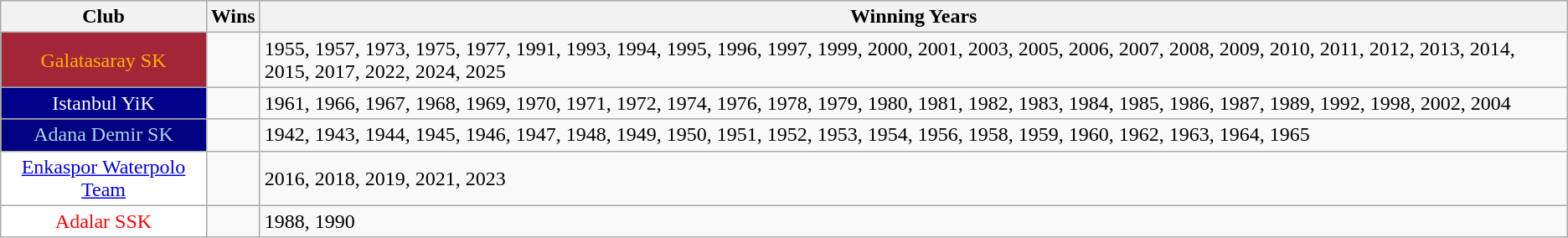<table class="wikitable" style="text-align: left">
<tr>
<th>Club</th>
<th>Wins</th>
<th>Winning Years</th>
</tr>
<tr>
<td style="background:#A32638; text-align:center; color:#FFB300;">Galatasaray SK</td>
<td></td>
<td>1955, 1957, 1973, 1975, 1977, 1991, 1993, 1994, 1995, 1996, 1997, 1999, 2000, 2001, 2003, 2005, 2006, 2007, 2008, 2009, 2010, 2011, 2012, 2013, 2014, 2015, 2017, 2022, 2024, 2025</td>
</tr>
<tr>
<td style="background:darkblue; text-align:center; color:white;">Istanbul YiK</td>
<td></td>
<td>1961, 1966, 1967, 1968, 1969, 1970, 1971, 1972, 1974, 1976, 1978, 1979, 1980, 1981, 1982, 1983, 1984, 1985, 1986, 1987, 1989, 1992, 1998, 2002, 2004</td>
</tr>
<tr>
<td style="background:navy; text-align:center; color:lightblue;">Adana Demir SK</td>
<td></td>
<td>1942, 1943, 1944, 1945, 1946, 1947, 1948, 1949, 1950, 1951, 1952, 1953, 1954, 1956, 1958, 1959, 1960, 1962, 1963, 1964, 1965</td>
</tr>
<tr>
<td style="background:white; text-align:center; color:red;"><a href='#'>Enkaspor Waterpolo Team</a></td>
<td></td>
<td>2016, 2018, 2019, 2021, 2023</td>
</tr>
<tr>
<td style="background:white; text-align:center; color:red;">Adalar SSK</td>
<td></td>
<td>1988, 1990</td>
</tr>
</table>
